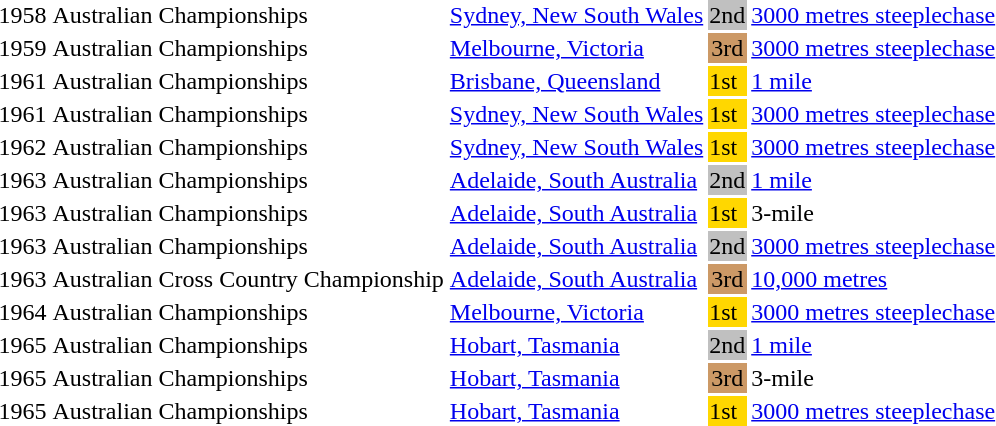<table>
<tr>
<td>1958</td>
<td>Australian Championships</td>
<td><a href='#'> Sydney, New South Wales</a></td>
<td bgcolor="silver">2nd</td>
<td><a href='#'>3000 metres steeplechase</a></td>
</tr>
<tr>
<td>1959</td>
<td>Australian Championships</td>
<td><a href='#'> Melbourne, Victoria</a></td>
<td bgcolor="cc9966" align="center">3rd</td>
<td><a href='#'>3000 metres steeplechase</a></td>
</tr>
<tr>
<td>1961</td>
<td>Australian Championships</td>
<td><a href='#'> Brisbane, Queensland</a></td>
<td bgcolor="gold">1st</td>
<td><a href='#'>1 mile</a></td>
</tr>
<tr>
<td>1961</td>
<td>Australian Championships</td>
<td><a href='#'> Sydney, New South Wales</a></td>
<td bgcolor="gold">1st</td>
<td><a href='#'>3000 metres steeplechase</a></td>
</tr>
<tr>
<td>1962</td>
<td>Australian Championships</td>
<td><a href='#'> Sydney, New South Wales</a></td>
<td bgcolor="gold">1st</td>
<td><a href='#'>3000 metres steeplechase</a></td>
</tr>
<tr>
<td>1963</td>
<td>Australian Championships</td>
<td><a href='#'> Adelaide, South Australia</a></td>
<td bgcolor="silver">2nd</td>
<td><a href='#'>1 mile</a></td>
</tr>
<tr>
<td>1963</td>
<td>Australian Championships</td>
<td><a href='#'> Adelaide, South Australia</a></td>
<td bgcolor="gold">1st</td>
<td>3-mile</td>
</tr>
<tr>
<td>1963</td>
<td>Australian Championships</td>
<td><a href='#'> Adelaide, South Australia</a></td>
<td bgcolor="silver">2nd</td>
<td><a href='#'>3000 metres steeplechase</a></td>
</tr>
<tr>
<td>1963</td>
<td>Australian Cross Country Championship</td>
<td><a href='#'> Adelaide, South Australia</a></td>
<td bgcolor="cc9966" align="center">3rd</td>
<td><a href='#'>10,000 metres</a></td>
</tr>
<tr>
<td>1964</td>
<td>Australian Championships</td>
<td><a href='#'> Melbourne, Victoria</a></td>
<td bgcolor="gold">1st</td>
<td><a href='#'>3000 metres steeplechase</a></td>
</tr>
<tr>
<td>1965</td>
<td>Australian Championships</td>
<td><a href='#'> Hobart, Tasmania</a></td>
<td bgcolor="silver">2nd</td>
<td><a href='#'>1 mile</a></td>
</tr>
<tr>
<td>1965</td>
<td>Australian Championships</td>
<td><a href='#'> Hobart, Tasmania</a></td>
<td bgcolor="cc9966" align="center">3rd</td>
<td>3-mile</td>
</tr>
<tr>
<td>1965</td>
<td>Australian Championships</td>
<td><a href='#'> Hobart, Tasmania</a></td>
<td bgcolor="gold">1st</td>
<td><a href='#'>3000 metres steeplechase</a></td>
</tr>
</table>
